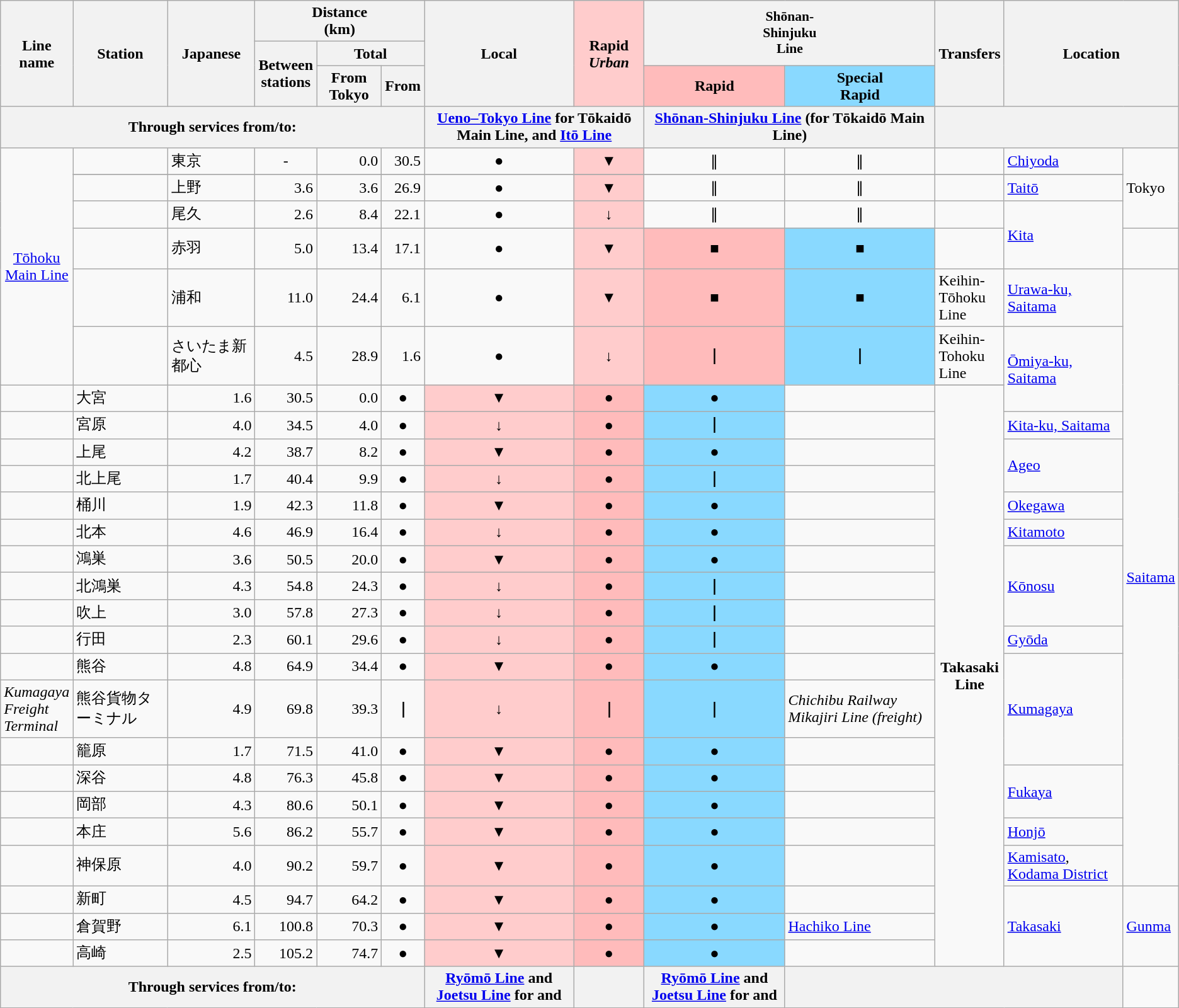<table class="wikitable">
<tr>
<th rowspan="3">Line name</th>
<th rowspan="3">Station</th>
<th rowspan="3">Japanese</th>
<th colspan="3">Distance<br>(km)</th>
<th rowspan="3">Local</th>
<th rowspan="3" style="background:#fcc">Rapid <em>Urban</em></th>
<th rowspan="2" colspan="2" style="font-size:90%;">Shōnan-<br>Shinjuku<br>Line</th>
<th rowspan="3">Transfers</th>
<th colspan="2" rowspan="3">Location</th>
</tr>
<tr>
<th rowspan="2">Between<br>stations</th>
<th colspan="2">Total</th>
</tr>
<tr>
<th>From Tokyo</th>
<th>From </th>
<th style="background:#fbb">Rapid</th>
<th style="background:#89d9ff">Special<br>Rapid</th>
</tr>
<tr>
<th colspan="6">Through services from/to:</th>
<th colspan="2"><strong></strong> <a href='#'>Ueno–Tokyo Line</a> for <strong></strong> Tōkaidō Main Line, and <strong></strong> <a href='#'>Itō Line</a></th>
<th colspan="2"><strong></strong> <a href='#'>Shōnan-Shinjuku Line</a> (for <strong></strong> Tōkaidō Main Line)</th>
<th colspan="3"></th>
</tr>
<tr>
<td rowspan="7" style="width:1em; text-align:center;"><a href='#'>Tōhoku Main Line</a></td>
<td> <br> </td>
<td>東京</td>
<td style="text-align:center;">-</td>
<td style="text-align:right;">0.0</td>
<td style="text-align:right;">30.5</td>
<td style="text-align:center;">●</td>
<td style="background:#fcc; text-align:center;">▼</td>
<td style="text-align:center;">∥</td>
<td style="text-align:center;">∥</td>
<td></td>
<td><a href='#'>Chiyoda</a></td>
<td rowspan="4" style="width:1em;">Tokyo</td>
</tr>
<tr>
</tr>
<tr>
<td> <br> </td>
<td>上野</td>
<td style="text-align:right;">3.6</td>
<td style="text-align:right;">3.6</td>
<td style="text-align:right;">26.9</td>
<td style="text-align:center;">●</td>
<td style="background:#fcc; text-align:center;">▼</td>
<td style="text-align:center;">∥</td>
<td style="text-align:center;">∥</td>
<td></td>
<td><a href='#'>Taitō</a></td>
</tr>
<tr>
<td> <br> </td>
<td>尾久</td>
<td style="text-align:right;">2.6</td>
<td style="text-align:right;">8.4</td>
<td style="text-align:right;">22.1</td>
<td style="text-align:center;">●</td>
<td style="background:#fcc; text-align:center;"><strong>↓</strong></td>
<td style="text-align:center;">∥</td>
<td style="text-align:center;">∥</td>
<td> </td>
<td rowspan="2"><a href='#'>Kita</a></td>
</tr>
<tr>
<td> <br> <br> </td>
<td>赤羽</td>
<td style="text-align:right;">5.0</td>
<td style="text-align:right;">13.4</td>
<td style="text-align:right;">17.1</td>
<td style="text-align:center;">●</td>
<td style="background:#fcc; text-align:center;">▼</td>
<td style="text-align: center; background:#fbb">■</td>
<td style="text-align: center; background:#89d9ff">■</td>
<td></td>
</tr>
<tr>
<td> <br> </td>
<td>浦和</td>
<td style="text-align:right;">11.0</td>
<td style="text-align:right;">24.4</td>
<td style="text-align:right;">6.1</td>
<td style="text-align:center;">●</td>
<td style="background:#fcc; text-align:center;">▼</td>
<td style="text-align: center; background:#fbb">■</td>
<td style="text-align: center; background:#89d9ff">■</td>
<td>  Keihin-Tōhoku Line</td>
<td><a href='#'>Urawa-ku, Saitama</a></td>
<td rowspan="20"><a href='#'>Saitama</a></td>
</tr>
<tr>
<td> <br> </td>
<td>さいたま新都心</td>
<td style="text-align:right;">4.5</td>
<td style="text-align:right;">28.9</td>
<td style="text-align:right;">1.6</td>
<td style="text-align:center;">●</td>
<td style="background:#fcc; text-align:center;"><strong>↓</strong></td>
<td style="text-align: center; background:#fbb"><strong>｜</strong></td>
<td style="text-align: center; background:#89d9ff"><strong>｜</strong></td>
<td>  Keihin-Tohoku Line</td>
<td rowspan="3"><a href='#'>Ōmiya-ku, Saitama</a></td>
</tr>
<tr>
<td rowspan="2"> <br> </td>
<td rowspan="2">大宮</td>
<td rowspan="2" style="text-align:right;">1.6</td>
<td rowspan="2" style="text-align:right;">30.5</td>
<td rowspan="2" style="text-align:right;">0.0</td>
<td rowspan="2" style="text-align:center;">●</td>
<td rowspan="2" style="background:#fcc; text-align:center;">▼</td>
<td rowspan="2" style="text-align: center; background:#fbb">●</td>
<td rowspan="2" style="text-align: center; background:#89d9ff">●</td>
<td rowspan="2"></td>
</tr>
<tr>
<td rowspan="20" style="width:1em; text-align:center;"><strong>Takasaki Line</strong></td>
</tr>
<tr>
<td></td>
<td>宮原</td>
<td style="text-align:right;">4.0</td>
<td style="text-align:right;">34.5</td>
<td style="text-align:right;">4.0</td>
<td style="text-align:center;">●</td>
<td style="background:#fcc; text-align:center;"><strong>↓</strong></td>
<td style="text-align: center; background:#fbb">●</td>
<td style="text-align: center; background:#89d9ff"><strong>｜</strong></td>
<td> </td>
<td><a href='#'>Kita-ku, Saitama</a></td>
</tr>
<tr>
<td></td>
<td>上尾</td>
<td style="text-align:right;">4.2</td>
<td style="text-align:right;">38.7</td>
<td style="text-align:right;">8.2</td>
<td style="text-align:center;">●</td>
<td style="background:#fcc; text-align:center;">▼</td>
<td style="text-align: center; background:#fbb">●</td>
<td style="text-align: center; background:#89d9ff">●</td>
<td> </td>
<td rowspan="2"><a href='#'>Ageo</a></td>
</tr>
<tr>
<td></td>
<td>北上尾</td>
<td style="text-align:right;">1.7</td>
<td style="text-align:right;">40.4</td>
<td style="text-align:right;">9.9</td>
<td style="text-align:center;">●</td>
<td style="background:#fcc; text-align:center;"><strong>↓</strong></td>
<td style="text-align: center; background:#fbb">●</td>
<td style="text-align: center; background:#89d9ff"><strong>｜</strong></td>
<td> </td>
</tr>
<tr>
<td></td>
<td>桶川</td>
<td style="text-align:right;">1.9</td>
<td style="text-align:right;">42.3</td>
<td style="text-align:right;">11.8</td>
<td style="text-align:center;">●</td>
<td style="background:#fcc; text-align:center;">▼</td>
<td style="text-align: center; background:#fbb">●</td>
<td style="text-align: center; background:#89d9ff">●</td>
<td> </td>
<td><a href='#'>Okegawa</a></td>
</tr>
<tr>
<td></td>
<td>北本</td>
<td style="text-align:right;">4.6</td>
<td style="text-align:right;">46.9</td>
<td style="text-align:right;">16.4</td>
<td style="text-align:center;">●</td>
<td style="background:#fcc; text-align:center;"><strong>↓</strong></td>
<td style="text-align: center; background:#fbb">●</td>
<td style="text-align: center; background:#89d9ff">●</td>
<td> </td>
<td><a href='#'>Kitamoto</a></td>
</tr>
<tr>
<td></td>
<td>鴻巣</td>
<td style="text-align:right;">3.6</td>
<td style="text-align:right;">50.5</td>
<td style="text-align:right;">20.0</td>
<td style="text-align:center;">●</td>
<td style="background:#fcc; text-align:center;">▼</td>
<td style="text-align: center; background:#fbb">●</td>
<td style="text-align: center; background:#89d9ff">●</td>
<td> </td>
<td rowspan="3"><a href='#'>Kōnosu</a></td>
</tr>
<tr>
<td></td>
<td>北鴻巣</td>
<td style="text-align:right;">4.3</td>
<td style="text-align:right;">54.8</td>
<td style="text-align:right;">24.3</td>
<td style="text-align:center;">●</td>
<td style="background:#fcc; text-align:center;"><strong>↓</strong></td>
<td style="text-align: center; background:#fbb">●</td>
<td style="text-align: center; background:#89d9ff"><strong>｜</strong></td>
<td> </td>
</tr>
<tr>
<td></td>
<td>吹上</td>
<td style="text-align:right;">3.0</td>
<td style="text-align:right;">57.8</td>
<td style="text-align:right;">27.3</td>
<td style="text-align:center;">●</td>
<td style="background:#fcc; text-align:center;"><strong>↓</strong></td>
<td style="text-align: center; background:#fbb">●</td>
<td style="text-align: center; background:#89d9ff"><strong>｜</strong></td>
<td> </td>
</tr>
<tr>
<td></td>
<td>行田</td>
<td style="text-align:right;">2.3</td>
<td style="text-align:right;">60.1</td>
<td style="text-align:right;">29.6</td>
<td style="text-align:center;">●</td>
<td style="background:#fcc; text-align:center;"><strong>↓</strong></td>
<td style="text-align: center; background:#fbb">●</td>
<td style="text-align: center; background:#89d9ff"><strong>｜</strong></td>
<td> </td>
<td><a href='#'>Gyōda</a></td>
</tr>
<tr>
<td></td>
<td>熊谷</td>
<td style="text-align:right;">4.8</td>
<td style="text-align:right;">64.9</td>
<td style="text-align:right;">34.4</td>
<td style="text-align:center;">●</td>
<td style="background:#fcc; text-align:center;">▼</td>
<td style="text-align: center; background:#fbb">●</td>
<td style="text-align: center; background:#89d9ff">●</td>
<td></td>
<td rowspan="3"><a href='#'>Kumagaya</a></td>
</tr>
<tr>
<td><em>Kumagaya Freight Terminal</em></td>
<td>熊谷貨物ターミナル</td>
<td style="text-align:right;">4.9</td>
<td style="text-align:right;">69.8</td>
<td style="text-align:right;">39.3</td>
<td style="text-align:center;"><strong>｜</strong></td>
<td style="background:#fcc; text-align:center;"><strong>↓</strong></td>
<td style="text-align: center; background:#fbb"><strong>｜</strong></td>
<td style="text-align: center; background:#89d9ff"><strong>｜</strong></td>
<td><em>Chichibu Railway Mikajiri Line (freight)</em></td>
</tr>
<tr>
<td></td>
<td>籠原</td>
<td style="text-align:right;">1.7</td>
<td style="text-align:right;">71.5</td>
<td style="text-align:right;">41.0</td>
<td style="text-align:center;">●</td>
<td style="background:#fcc; text-align:center;">▼</td>
<td style="text-align: center; background:#fbb">●</td>
<td style="text-align: center; background:#89d9ff">●</td>
<td> </td>
</tr>
<tr>
<td></td>
<td>深谷</td>
<td style="text-align:right;">4.8</td>
<td style="text-align:right;">76.3</td>
<td style="text-align:right;">45.8</td>
<td style="text-align:center;">●</td>
<td style="background:#fcc; text-align:center;">▼</td>
<td style="text-align: center; background:#fbb">●</td>
<td style="text-align: center; background:#89d9ff">●</td>
<td> </td>
<td rowspan="2"><a href='#'>Fukaya</a></td>
</tr>
<tr>
<td></td>
<td>岡部</td>
<td style="text-align:right;">4.3</td>
<td style="text-align:right;">80.6</td>
<td style="text-align:right;">50.1</td>
<td style="text-align:center;">●</td>
<td style="background:#fcc; text-align:center;">▼</td>
<td style="text-align: center; background:#fbb">●</td>
<td style="text-align: center; background:#89d9ff">●</td>
<td> </td>
</tr>
<tr>
<td></td>
<td>本庄</td>
<td style="text-align:right;">5.6</td>
<td style="text-align:right;">86.2</td>
<td style="text-align:right;">55.7</td>
<td style="text-align:center;">●</td>
<td style="background:#fcc; text-align:center;">▼</td>
<td style="text-align: center; background:#fbb">●</td>
<td style="text-align: center; background:#89d9ff">●</td>
<td> </td>
<td><a href='#'>Honjō</a></td>
</tr>
<tr>
<td></td>
<td>神保原</td>
<td style="text-align:right;">4.0</td>
<td style="text-align:right;">90.2</td>
<td style="text-align:right;">59.7</td>
<td style="text-align:center;">●</td>
<td style="background:#fcc; text-align:center;">▼</td>
<td style="text-align: center; background:#fbb">●</td>
<td style="text-align: center; background:#89d9ff">●</td>
<td> </td>
<td><a href='#'>Kamisato</a>, <a href='#'>Kodama District</a></td>
</tr>
<tr>
<td></td>
<td>新町</td>
<td style="text-align:right;">4.5</td>
<td style="text-align:right;">94.7</td>
<td style="text-align:right;">64.2</td>
<td style="text-align:center;">●</td>
<td style="background:#fcc; text-align:center;">▼</td>
<td style="text-align: center; background:#fbb">●</td>
<td style="text-align: center; background:#89d9ff">●</td>
<td> </td>
<td rowspan="3"><a href='#'>Takasaki</a></td>
<td rowspan="3"><a href='#'>Gunma</a></td>
</tr>
<tr>
<td></td>
<td>倉賀野</td>
<td style="text-align:right;">6.1</td>
<td style="text-align:right;">100.8</td>
<td style="text-align:right;">70.3</td>
<td style="text-align:center;">●</td>
<td style="background:#fcc; text-align:center;">▼</td>
<td style="text-align: center; background:#fbb">●</td>
<td style="text-align: center; background:#89d9ff">●</td>
<td> <a href='#'>Hachiko Line</a></td>
</tr>
<tr>
<td></td>
<td>高崎</td>
<td style="text-align:right;">2.5</td>
<td style="text-align:right;">105.2</td>
<td style="text-align:right;">74.7</td>
<td style="text-align:center;">●</td>
<td style="background:#fcc; text-align:center;">▼</td>
<td style="text-align: center; background:#fbb">●</td>
<td style="text-align: center; background:#89d9ff">●</td>
<td></td>
</tr>
<tr>
<th colspan="6">Through services from/to:</th>
<th> <a href='#'>Ryōmō Line</a> and  <a href='#'>Joetsu Line</a> for  and </th>
<th></th>
<th> <a href='#'>Ryōmō Line</a> and  <a href='#'>Joetsu Line</a> for  and </th>
<th colspan="3"></th>
</tr>
</table>
